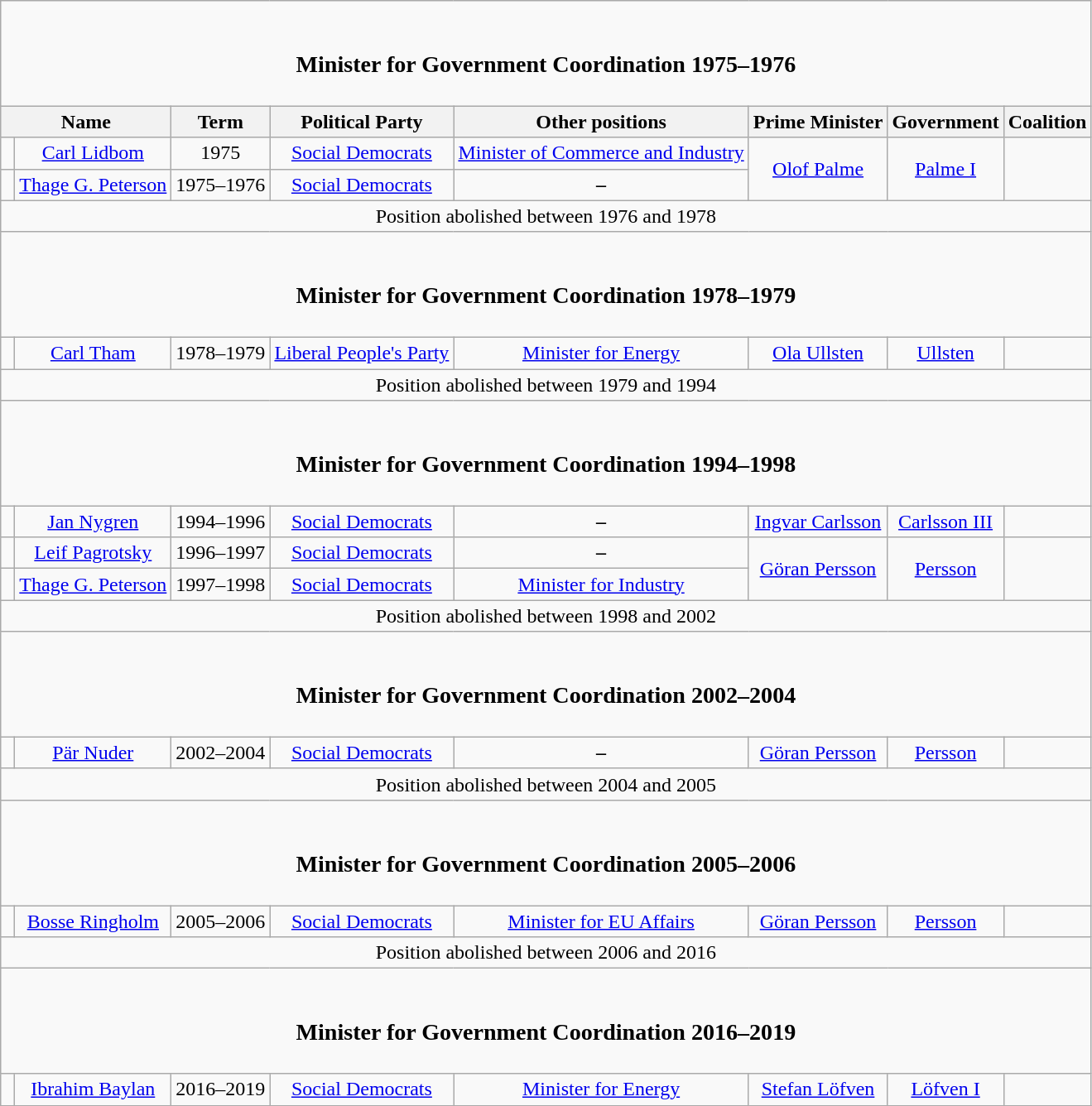<table class="wikitable" style="text-align:center;">
<tr>
<td colspan="8"><br><h3>Minister for Government Coordination 1975–1976</h3></td>
</tr>
<tr>
<th colspan="2">Name</th>
<th>Term</th>
<th>Political Party</th>
<th>Other positions</th>
<th>Prime Minister</th>
<th>Government</th>
<th>Coalition</th>
</tr>
<tr>
<td bgcolor=> </td>
<td><a href='#'>Carl Lidbom</a></td>
<td>1975</td>
<td><a href='#'>Social Democrats</a></td>
<td><a href='#'>Minister of Commerce and Industry</a></td>
<td rowspan="2"><a href='#'>Olof Palme</a></td>
<td rowspan="2"><a href='#'>Palme I</a></td>
<td rowspan="2"></td>
</tr>
<tr>
<td bgcolor=> </td>
<td><a href='#'>Thage G. Peterson</a></td>
<td>1975–1976</td>
<td><a href='#'>Social Democrats</a></td>
<td><strong>–</strong></td>
</tr>
<tr>
<td colspan="8">Position abolished between 1976 and 1978</td>
</tr>
<tr>
<td colspan="8"><br><h3>Minister for Government Coordination 1978–1979</h3></td>
</tr>
<tr>
<td bgcolor=> </td>
<td><a href='#'>Carl Tham</a></td>
<td>1978–1979</td>
<td><a href='#'>Liberal People's Party</a></td>
<td><a href='#'>Minister for Energy</a></td>
<td><a href='#'>Ola Ullsten</a></td>
<td><a href='#'>Ullsten</a></td>
<td></td>
</tr>
<tr>
<td colspan="8">Position abolished between 1979 and 1994</td>
</tr>
<tr>
<td colspan="8"><br><h3>Minister for Government Coordination 1994–1998</h3></td>
</tr>
<tr>
<td bgcolor=> </td>
<td><a href='#'>Jan Nygren</a></td>
<td>1994–1996</td>
<td><a href='#'>Social Democrats</a></td>
<td><strong>–</strong></td>
<td><a href='#'>Ingvar Carlsson</a></td>
<td><a href='#'>Carlsson III</a></td>
<td></td>
</tr>
<tr>
<td bgcolor=> </td>
<td><a href='#'>Leif Pagrotsky</a></td>
<td>1996–1997</td>
<td><a href='#'>Social Democrats</a></td>
<td><strong>–</strong></td>
<td rowspan="2"><a href='#'>Göran Persson</a></td>
<td rowspan="2"><a href='#'>Persson</a></td>
<td rowspan="2"></td>
</tr>
<tr>
<td bgcolor=> </td>
<td><a href='#'>Thage G. Peterson</a></td>
<td>1997–1998</td>
<td><a href='#'>Social Democrats</a></td>
<td><a href='#'>Minister for Industry</a></td>
</tr>
<tr>
<td colspan="8">Position abolished between 1998 and 2002</td>
</tr>
<tr>
<td colspan="8"><br><h3>Minister for Government Coordination 2002–2004</h3></td>
</tr>
<tr>
<td bgcolor=> </td>
<td><a href='#'>Pär Nuder</a></td>
<td>2002–2004</td>
<td><a href='#'>Social Democrats</a></td>
<td><strong>–</strong></td>
<td><a href='#'>Göran Persson</a></td>
<td><a href='#'>Persson</a></td>
<td></td>
</tr>
<tr>
<td colspan="8">Position abolished between 2004 and 2005</td>
</tr>
<tr>
<td colspan="8"><br><h3>Minister for Government Coordination 2005–2006</h3></td>
</tr>
<tr>
<td bgcolor=> </td>
<td><a href='#'>Bosse Ringholm</a></td>
<td>2005–2006</td>
<td><a href='#'>Social Democrats</a></td>
<td><a href='#'>Minister for EU Affairs</a></td>
<td><a href='#'>Göran Persson</a></td>
<td><a href='#'>Persson</a></td>
<td></td>
</tr>
<tr>
<td colspan="8">Position abolished between 2006 and 2016</td>
</tr>
<tr>
<td colspan="8"><br><h3>Minister for Government Coordination 2016–2019</h3></td>
</tr>
<tr>
<td bgcolor=> </td>
<td><a href='#'>Ibrahim Baylan</a></td>
<td>2016–2019</td>
<td><a href='#'>Social Democrats</a></td>
<td><a href='#'>Minister for Energy</a></td>
<td><a href='#'>Stefan Löfven</a></td>
<td><a href='#'>Löfven I</a></td>
<td></td>
</tr>
<tr>
</tr>
</table>
